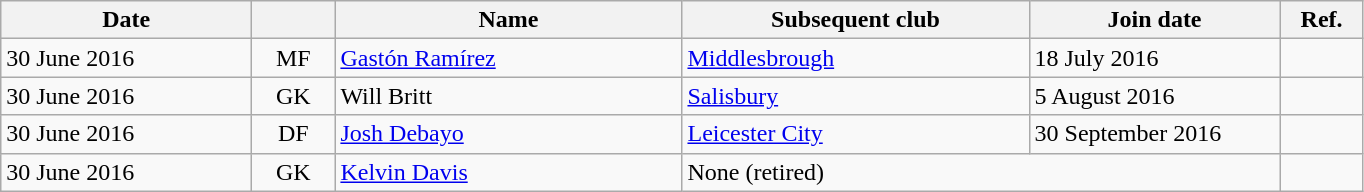<table class="wikitable plainrowheaders">
<tr>
<th scope="col" style="width:10em;">Date</th>
<th scope="col" style="width:3em;"></th>
<th scope="col" style="width:14em;">Name</th>
<th scope="col" style="width:14em;">Subsequent club</th>
<th scope="col" style="width:10em;">Join date</th>
<th scope="col" style="width:3em;">Ref.</th>
</tr>
<tr>
<td>30 June 2016</td>
<td align="center">MF</td>
<td> <a href='#'>Gastón Ramírez</a></td>
<td> <a href='#'>Middlesbrough</a></td>
<td>18 July 2016</td>
<td align="center"></td>
</tr>
<tr>
<td>30 June 2016</td>
<td align="center">GK</td>
<td> Will Britt</td>
<td> <a href='#'>Salisbury</a></td>
<td>5 August 2016</td>
<td align="center"></td>
</tr>
<tr>
<td>30 June 2016</td>
<td align="center">DF</td>
<td> <a href='#'>Josh Debayo</a></td>
<td> <a href='#'>Leicester City</a></td>
<td>30 September 2016</td>
<td align="center"></td>
</tr>
<tr>
<td>30 June 2016</td>
<td align="center">GK</td>
<td> <a href='#'>Kelvin Davis</a></td>
<td colspan="2">None (retired)</td>
<td align="center"></td>
</tr>
</table>
